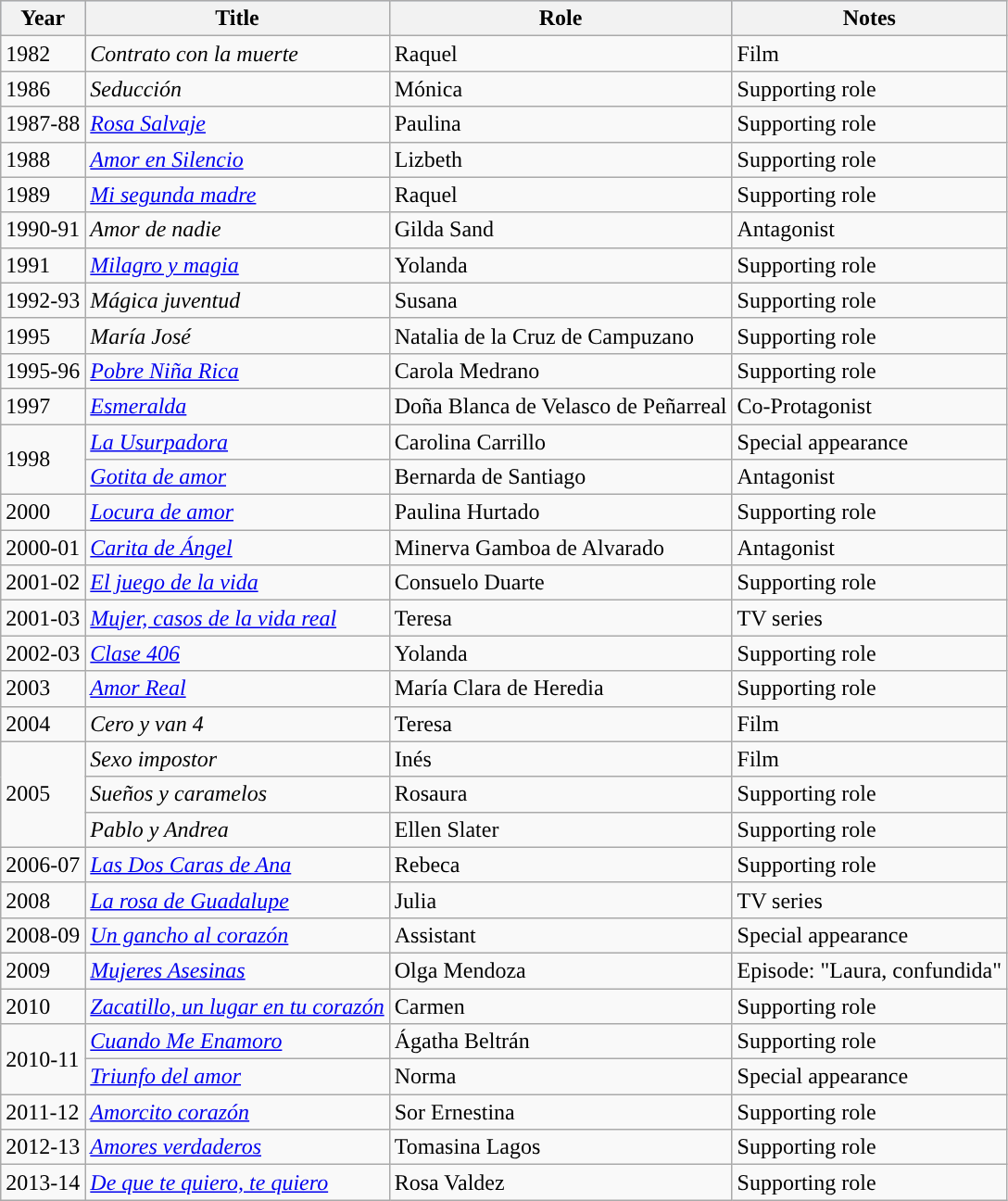<table class="wikitable">
<tr style="background:#b0c4de;">
<th>Year</th>
<th>Title</th>
<th>Role</th>
<th>Notes</th>
</tr>
<tr>
<td>1982</td>
<td><em>Contrato con la muerte</em></td>
<td>Raquel</td>
<td>Film</td>
</tr>
<tr>
<td>1986</td>
<td><em>Seducción</em></td>
<td>Mónica</td>
<td>Supporting role</td>
</tr>
<tr>
<td>1987-88</td>
<td><em><a href='#'>Rosa Salvaje</a></em></td>
<td>Paulina</td>
<td>Supporting role</td>
</tr>
<tr>
<td>1988</td>
<td><em><a href='#'>Amor en Silencio</a></em></td>
<td>Lizbeth</td>
<td>Supporting role</td>
</tr>
<tr>
<td>1989</td>
<td><em><a href='#'>Mi segunda madre</a></em></td>
<td>Raquel</td>
<td>Supporting role</td>
</tr>
<tr>
<td>1990-91</td>
<td><em>Amor de nadie</em></td>
<td>Gilda Sand</td>
<td>Antagonist</td>
</tr>
<tr>
<td>1991</td>
<td><em><a href='#'>Milagro y magia</a></em></td>
<td>Yolanda</td>
<td>Supporting role</td>
</tr>
<tr>
<td>1992-93</td>
<td><em>Mágica juventud</em></td>
<td>Susana</td>
<td>Supporting role</td>
</tr>
<tr>
<td>1995</td>
<td><em>María José</em></td>
<td>Natalia de la Cruz de Campuzano</td>
<td>Supporting role</td>
</tr>
<tr>
<td>1995-96</td>
<td><em><a href='#'>Pobre Niña Rica</a></em></td>
<td>Carola Medrano</td>
<td>Supporting role</td>
</tr>
<tr>
<td>1997</td>
<td><em><a href='#'>Esmeralda</a></em></td>
<td>Doña Blanca de Velasco de Peñarreal</td>
<td>Co-Protagonist</td>
</tr>
<tr>
<td rowspan=2>1998</td>
<td><em><a href='#'>La Usurpadora</a></em></td>
<td>Carolina Carrillo</td>
<td>Special appearance</td>
</tr>
<tr>
<td><em><a href='#'>Gotita de amor</a></em></td>
<td>Bernarda de Santiago</td>
<td>Antagonist</td>
</tr>
<tr>
<td>2000</td>
<td><em><a href='#'>Locura de amor</a></em></td>
<td>Paulina Hurtado</td>
<td>Supporting role</td>
</tr>
<tr>
<td>2000-01</td>
<td><em><a href='#'>Carita de Ángel</a></em></td>
<td>Minerva Gamboa de Alvarado</td>
<td>Antagonist</td>
</tr>
<tr>
<td>2001-02</td>
<td><em><a href='#'>El juego de la vida</a></em></td>
<td>Consuelo Duarte</td>
<td>Supporting role</td>
</tr>
<tr>
<td>2001-03</td>
<td><em><a href='#'>Mujer, casos de la vida real </a></em></td>
<td>Teresa</td>
<td>TV series</td>
</tr>
<tr>
<td>2002-03</td>
<td><em><a href='#'>Clase 406</a></em></td>
<td>Yolanda</td>
<td>Supporting role</td>
</tr>
<tr>
<td>2003</td>
<td><em><a href='#'>Amor Real</a></em></td>
<td>María Clara de Heredia</td>
<td>Supporting role</td>
</tr>
<tr>
<td>2004</td>
<td><em>Cero y van 4</em></td>
<td>Teresa</td>
<td>Film</td>
</tr>
<tr>
<td rowspan=3>2005</td>
<td><em>Sexo impostor</em></td>
<td>Inés</td>
<td>Film</td>
</tr>
<tr>
<td><em>Sueños y caramelos</em></td>
<td>Rosaura</td>
<td>Supporting role</td>
</tr>
<tr>
<td><em>Pablo y Andrea</em></td>
<td>Ellen Slater</td>
<td>Supporting role</td>
</tr>
<tr>
<td>2006-07</td>
<td><em><a href='#'>Las Dos Caras de Ana</a></em></td>
<td>Rebeca</td>
<td>Supporting role</td>
</tr>
<tr>
<td>2008</td>
<td><em><a href='#'>La rosa de Guadalupe</a></em></td>
<td>Julia</td>
<td>TV series</td>
</tr>
<tr>
<td>2008-09</td>
<td><em><a href='#'>Un gancho al corazón</a></em></td>
<td>Assistant</td>
<td>Special appearance</td>
</tr>
<tr>
<td>2009</td>
<td><em><a href='#'>Mujeres Asesinas</a></em></td>
<td>Olga Mendoza</td>
<td>Episode: "Laura, confundida"</td>
</tr>
<tr>
<td>2010</td>
<td><em><a href='#'>Zacatillo, un lugar en tu corazón</a></em></td>
<td>Carmen</td>
<td>Supporting role</td>
</tr>
<tr>
<td rowspan=2>2010-11</td>
<td><em><a href='#'>Cuando Me Enamoro</a></em></td>
<td>Ágatha Beltrán</td>
<td>Supporting role</td>
</tr>
<tr>
<td><em><a href='#'>Triunfo del amor</a></em></td>
<td>Norma</td>
<td>Special appearance</td>
</tr>
<tr>
<td>2011-12</td>
<td><em><a href='#'>Amorcito corazón</a></em></td>
<td>Sor Ernestina</td>
<td>Supporting role</td>
</tr>
<tr>
<td>2012-13</td>
<td><em><a href='#'>Amores verdaderos</a></em></td>
<td>Tomasina Lagos</td>
<td>Supporting role</td>
</tr>
<tr>
<td>2013-14</td>
<td><em><a href='#'>De que te quiero, te quiero</a></em></td>
<td>Rosa Valdez</td>
<td>Supporting role</td>
</tr>
</table>
